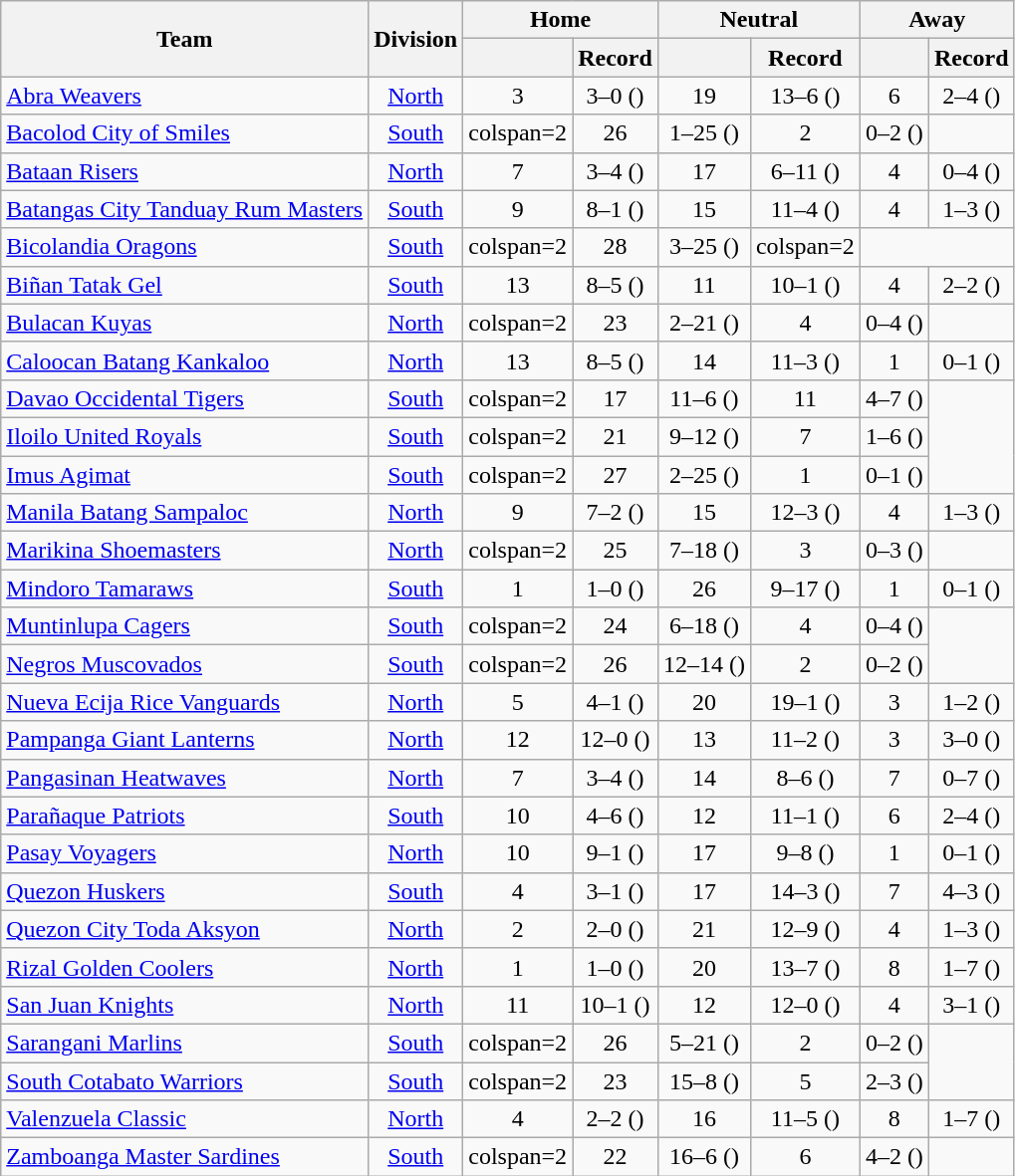<table class="wikitable sortable" style="text-align:center">
<tr>
<th rowspan=2>Team</th>
<th rowspan=2>Division</th>
<th colspan=2 class="unsortable">Home</th>
<th colspan=2 class="unsortable">Neutral</th>
<th colspan=2 class="unsortable">Away</th>
</tr>
<tr>
<th></th>
<th>Record</th>
<th></th>
<th>Record</th>
<th></th>
<th>Record</th>
</tr>
<tr>
<td align=left><a href='#'>Abra Weavers</a></td>
<td><a href='#'>North</a></td>
<td>3</td>
<td>3–0 ()</td>
<td>19</td>
<td>13–6 ()</td>
<td>6</td>
<td>2–4 ()</td>
</tr>
<tr>
<td align=left><a href='#'>Bacolod City of Smiles</a></td>
<td><a href='#'>South</a></td>
<td>colspan=2 </td>
<td>26</td>
<td>1–25 ()</td>
<td>2</td>
<td>0–2 ()</td>
</tr>
<tr>
<td align=left><a href='#'>Bataan Risers</a></td>
<td><a href='#'>North</a></td>
<td>7</td>
<td>3–4 ()</td>
<td>17</td>
<td>6–11 ()</td>
<td>4</td>
<td>0–4 ()</td>
</tr>
<tr>
<td align=left><a href='#'>Batangas City Tanduay Rum Masters</a></td>
<td><a href='#'>South</a></td>
<td>9</td>
<td>8–1 ()</td>
<td>15</td>
<td>11–4 ()</td>
<td>4</td>
<td>1–3 ()</td>
</tr>
<tr>
<td align=left><a href='#'>Bicolandia Oragons</a></td>
<td><a href='#'>South</a></td>
<td>colspan=2 </td>
<td>28</td>
<td>3–25 ()</td>
<td>colspan=2 </td>
</tr>
<tr>
<td align=left><a href='#'>Biñan Tatak Gel</a></td>
<td><a href='#'>South</a></td>
<td>13</td>
<td>8–5 ()</td>
<td>11</td>
<td>10–1 ()</td>
<td>4</td>
<td>2–2 ()</td>
</tr>
<tr>
<td align=left><a href='#'>Bulacan Kuyas</a></td>
<td><a href='#'>North</a></td>
<td>colspan=2 </td>
<td>23</td>
<td>2–21 ()</td>
<td>4</td>
<td>0–4 ()</td>
</tr>
<tr>
<td align=left><a href='#'>Caloocan Batang Kankaloo</a></td>
<td><a href='#'>North</a></td>
<td>13</td>
<td>8–5 ()</td>
<td>14</td>
<td>11–3 ()</td>
<td>1</td>
<td>0–1 ()</td>
</tr>
<tr>
<td align=left><a href='#'>Davao Occidental Tigers</a></td>
<td><a href='#'>South</a></td>
<td>colspan=2 </td>
<td>17</td>
<td>11–6 ()</td>
<td>11</td>
<td>4–7 ()</td>
</tr>
<tr>
<td align=left><a href='#'>Iloilo United Royals</a></td>
<td><a href='#'>South</a></td>
<td>colspan=2 </td>
<td>21</td>
<td>9–12 ()</td>
<td>7</td>
<td>1–6 ()</td>
</tr>
<tr>
<td align=left><a href='#'>Imus Agimat</a></td>
<td><a href='#'>South</a></td>
<td>colspan=2 </td>
<td>27</td>
<td>2–25 ()</td>
<td>1</td>
<td>0–1 ()</td>
</tr>
<tr>
<td align=left><a href='#'>Manila Batang Sampaloc</a></td>
<td><a href='#'>North</a></td>
<td>9</td>
<td>7–2 ()</td>
<td>15</td>
<td>12–3 ()</td>
<td>4</td>
<td>1–3 ()</td>
</tr>
<tr>
<td align=left><a href='#'>Marikina Shoemasters</a></td>
<td><a href='#'>North</a></td>
<td>colspan=2 </td>
<td>25</td>
<td>7–18 ()</td>
<td>3</td>
<td>0–3 ()</td>
</tr>
<tr>
<td align=left><a href='#'>Mindoro Tamaraws</a></td>
<td><a href='#'>South</a></td>
<td>1</td>
<td>1–0 ()</td>
<td>26</td>
<td>9–17 ()</td>
<td>1</td>
<td>0–1 ()</td>
</tr>
<tr>
<td align=left><a href='#'>Muntinlupa Cagers</a></td>
<td><a href='#'>South</a></td>
<td>colspan=2 </td>
<td>24</td>
<td>6–18 ()</td>
<td>4</td>
<td>0–4 ()</td>
</tr>
<tr>
<td align=left><a href='#'>Negros Muscovados</a></td>
<td><a href='#'>South</a></td>
<td>colspan=2 </td>
<td>26</td>
<td>12–14 ()</td>
<td>2</td>
<td>0–2 ()</td>
</tr>
<tr>
<td align=left><a href='#'>Nueva Ecija Rice Vanguards</a></td>
<td><a href='#'>North</a></td>
<td>5</td>
<td>4–1 ()</td>
<td>20</td>
<td>19–1 ()</td>
<td>3</td>
<td>1–2 ()</td>
</tr>
<tr>
<td align=left><a href='#'>Pampanga Giant Lanterns</a></td>
<td><a href='#'>North</a></td>
<td>12</td>
<td>12–0 ()</td>
<td>13</td>
<td>11–2 ()</td>
<td>3</td>
<td>3–0 ()</td>
</tr>
<tr>
<td align=left><a href='#'>Pangasinan Heatwaves</a></td>
<td><a href='#'>North</a></td>
<td>7</td>
<td>3–4 ()</td>
<td>14</td>
<td>8–6 ()</td>
<td>7</td>
<td>0–7 ()</td>
</tr>
<tr>
<td align=left><a href='#'>Parañaque Patriots</a></td>
<td><a href='#'>South</a></td>
<td>10</td>
<td>4–6 ()</td>
<td>12</td>
<td>11–1 ()</td>
<td>6</td>
<td>2–4 ()</td>
</tr>
<tr>
<td align=left><a href='#'>Pasay Voyagers</a></td>
<td><a href='#'>North</a></td>
<td>10</td>
<td>9–1 ()</td>
<td>17</td>
<td>9–8 ()</td>
<td>1</td>
<td>0–1 ()</td>
</tr>
<tr>
<td align=left><a href='#'>Quezon Huskers</a></td>
<td><a href='#'>South</a></td>
<td>4</td>
<td>3–1 ()</td>
<td>17</td>
<td>14–3 ()</td>
<td>7</td>
<td>4–3 ()</td>
</tr>
<tr>
<td align=left><a href='#'>Quezon City Toda Aksyon</a></td>
<td><a href='#'>North</a></td>
<td>2</td>
<td>2–0 ()</td>
<td>21</td>
<td>12–9 ()</td>
<td>4</td>
<td>1–3 ()</td>
</tr>
<tr>
<td align=left><a href='#'>Rizal Golden Coolers</a></td>
<td><a href='#'>North</a></td>
<td>1</td>
<td>1–0 ()</td>
<td>20</td>
<td>13–7 ()</td>
<td>8</td>
<td>1–7 ()</td>
</tr>
<tr>
<td align=left><a href='#'>San Juan Knights</a></td>
<td><a href='#'>North</a></td>
<td>11</td>
<td>10–1 ()</td>
<td>12</td>
<td>12–0 ()</td>
<td>4</td>
<td>3–1 ()</td>
</tr>
<tr>
<td align=left><a href='#'>Sarangani Marlins</a></td>
<td><a href='#'>South</a></td>
<td>colspan=2 </td>
<td>26</td>
<td>5–21 ()</td>
<td>2</td>
<td>0–2 ()</td>
</tr>
<tr>
<td align=left><a href='#'>South Cotabato Warriors</a></td>
<td><a href='#'>South</a></td>
<td>colspan=2 </td>
<td>23</td>
<td>15–8 ()</td>
<td>5</td>
<td>2–3 ()</td>
</tr>
<tr>
<td align=left><a href='#'>Valenzuela Classic</a></td>
<td><a href='#'>North</a></td>
<td>4</td>
<td>2–2 ()</td>
<td>16</td>
<td>11–5 ()</td>
<td>8</td>
<td>1–7 ()</td>
</tr>
<tr>
<td align=left><a href='#'>Zamboanga Master Sardines</a></td>
<td><a href='#'>South</a></td>
<td>colspan=2 </td>
<td>22</td>
<td>16–6 ()</td>
<td>6</td>
<td>4–2 ()</td>
</tr>
</table>
